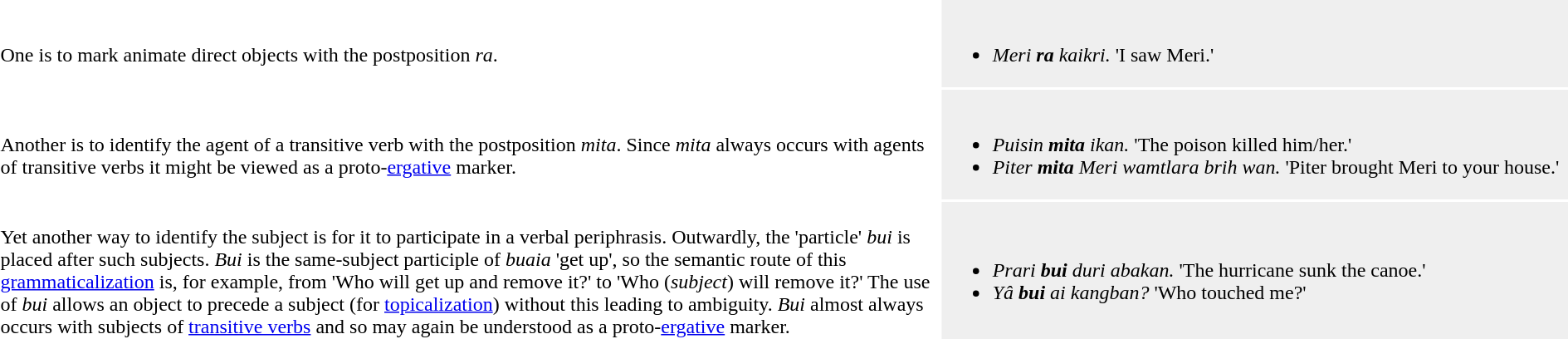<table>
<tr>
<td style="width:60%;"><br>One is to mark animate direct objects with the postposition <em>ra</em>.</td>
<td style="background:#efefef;"><br><ul><li><em>Meri <strong>ra</strong> kaikri.</em> 'I saw Meri.'</li></ul></td>
</tr>
<tr>
<td><br>Another is to identify the agent of a transitive verb with the postposition <em>mita</em>. Since <em>mita</em> always occurs with agents of transitive verbs it might be viewed as a proto-<a href='#'>ergative</a> marker.</td>
<td style="background:#efefef;"><br><ul><li><em>Puisin <strong>mita</strong> ikan.</em> 'The poison killed him/her.'</li><li><em>Piter <strong>mita</strong> Meri wamtlara brih wan.</em> 'Piter brought Meri to your house.'</li></ul></td>
</tr>
<tr>
<td><br>Yet another way to identify the subject is for it to participate in a verbal periphrasis. Outwardly, the 'particle' <em>bui</em> is placed after such subjects. <em>Bui</em> is the same-subject participle of <em>buaia</em> 'get up', so the semantic route of this <a href='#'>grammaticalization</a> is, for example, from 'Who will get up and remove it?' to 'Who (<em>subject</em>) will remove it?' The use of <em>bui</em> allows an object to precede a subject (for <a href='#'>topicalization</a>) without this leading to ambiguity. <em>Bui</em> almost always occurs with subjects of <a href='#'>transitive verbs</a> and so may again be understood as a proto-<a href='#'>ergative</a> marker.</td>
<td style="background:#efefef;"><br><ul><li><em>Prari <strong>bui</strong> duri abakan.</em> 'The hurricane sunk the canoe.'</li><li><em>Yâ <strong>bui</strong> ai kangban?</em> 'Who touched me?'</li></ul></td>
</tr>
</table>
